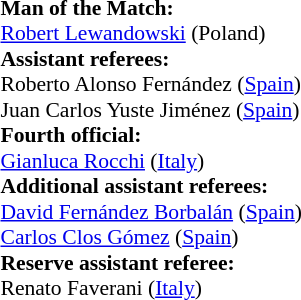<table style="width:100%; font-size:90%;">
<tr>
<td><br><strong>Man of the Match:</strong>
<br><a href='#'>Robert Lewandowski</a> (Poland)<br><strong>Assistant referees:</strong>
<br>Roberto Alonso Fernández (<a href='#'>Spain</a>)
<br>Juan Carlos Yuste Jiménez (<a href='#'>Spain</a>)
<br><strong>Fourth official:</strong>
<br><a href='#'>Gianluca Rocchi</a> (<a href='#'>Italy</a>)
<br><strong>Additional assistant referees:</strong>
<br><a href='#'>David Fernández Borbalán</a> (<a href='#'>Spain</a>)
<br><a href='#'>Carlos Clos Gómez</a> (<a href='#'>Spain</a>)
<br><strong>Reserve assistant referee:</strong>
<br>Renato Faverani (<a href='#'>Italy</a>)</td>
</tr>
</table>
